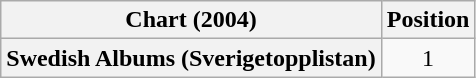<table class="wikitable plainrowheaders" style="text-align:center">
<tr>
<th scope="col">Chart (2004)</th>
<th scope="col">Position</th>
</tr>
<tr>
<th scope="row">Swedish Albums (Sverigetopplistan)</th>
<td>1</td>
</tr>
</table>
